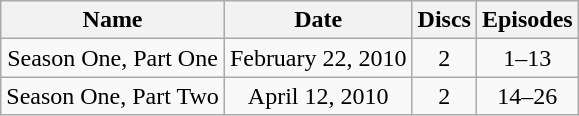<table class="wikitable" style="text-align:center;">
<tr>
<th>Name</th>
<th>Date</th>
<th>Discs</th>
<th>Episodes</th>
</tr>
<tr>
<td>Season One, Part One</td>
<td>February 22, 2010</td>
<td>2</td>
<td>1–13</td>
</tr>
<tr>
<td>Season One, Part Two</td>
<td>April 12, 2010</td>
<td>2</td>
<td>14–26</td>
</tr>
</table>
